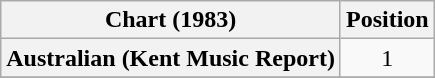<table class="wikitable plainrowheaders">
<tr>
<th scope="col">Chart (1983)</th>
<th scope="col">Position</th>
</tr>
<tr>
<th scope="row">Australian (Kent Music Report)</th>
<td style="text-align:center;">1</td>
</tr>
<tr>
</tr>
</table>
